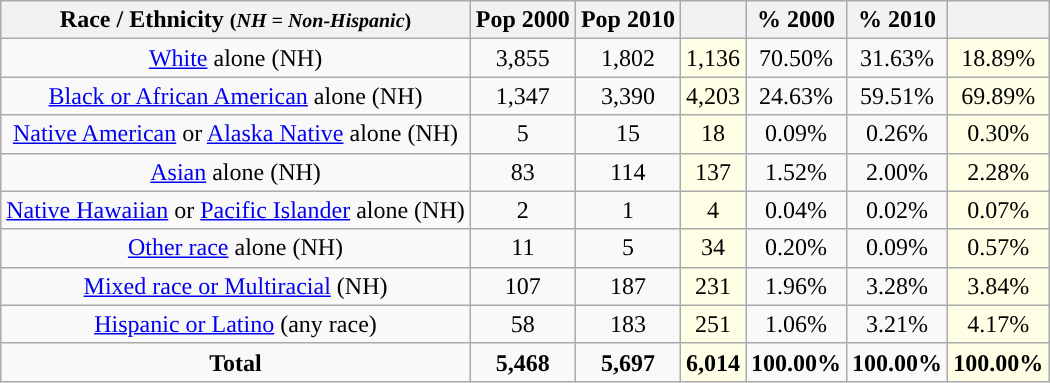<table class="wikitable"  style="text-align:center;">
<tr>
<th>Race / Ethnicity <small>(<em>NH = Non-Hispanic</em>)</small></th>
<th>Pop 2000</th>
<th>Pop 2010</th>
<th></th>
<th>% 2000</th>
<th>% 2010</th>
<th></th>
</tr>
<tr>
<td><a href='#'>White</a> alone (NH)</td>
<td>3,855</td>
<td>1,802</td>
<td style='background: #ffffe6;'>1,136</td>
<td>70.50%</td>
<td>31.63%</td>
<td style='background: #ffffe6;'>18.89%</td>
</tr>
<tr>
<td><a href='#'>Black or African American</a> alone (NH)</td>
<td>1,347</td>
<td>3,390</td>
<td style='background: #ffffe6;'>4,203</td>
<td>24.63%</td>
<td>59.51%</td>
<td style='background: #ffffe6;'>69.89%</td>
</tr>
<tr>
<td><a href='#'>Native American</a> or <a href='#'>Alaska Native</a> alone (NH)</td>
<td>5</td>
<td>15</td>
<td style='background: #ffffe6;'>18</td>
<td>0.09%</td>
<td>0.26%</td>
<td style='background: #ffffe6;'>0.30%</td>
</tr>
<tr>
<td><a href='#'>Asian</a> alone (NH)</td>
<td>83</td>
<td>114</td>
<td style='background: #ffffe6;'>137</td>
<td>1.52%</td>
<td>2.00%</td>
<td style='background: #ffffe6;'>2.28%</td>
</tr>
<tr>
<td><a href='#'>Native Hawaiian</a> or <a href='#'>Pacific Islander</a> alone (NH)</td>
<td>2</td>
<td>1</td>
<td style='background: #ffffe6;'>4</td>
<td>0.04%</td>
<td>0.02%</td>
<td style='background: #ffffe6;'>0.07%</td>
</tr>
<tr>
<td><a href='#'>Other race</a> alone (NH)</td>
<td>11</td>
<td>5</td>
<td style='background: #ffffe6;'>34</td>
<td>0.20%</td>
<td>0.09%</td>
<td style='background: #ffffe6;'>0.57%</td>
</tr>
<tr>
<td><a href='#'>Mixed race or Multiracial</a> (NH)</td>
<td>107</td>
<td>187</td>
<td style='background: #ffffe6;'>231</td>
<td>1.96%</td>
<td>3.28%</td>
<td style='background: #ffffe6;'>3.84%</td>
</tr>
<tr>
<td><a href='#'>Hispanic or Latino</a> (any race)</td>
<td>58</td>
<td>183</td>
<td style='background: #ffffe6;'>251</td>
<td>1.06%</td>
<td>3.21%</td>
<td style='background: #ffffe6;'>4.17%</td>
</tr>
<tr>
<td><strong>Total</strong></td>
<td><strong>5,468</strong></td>
<td><strong>5,697</strong></td>
<td style='background: #ffffe6;'><strong>6,014</strong></td>
<td><strong>100.00%</strong></td>
<td><strong>100.00%</strong></td>
<td style='background: #ffffe6;'><strong>100.00%</strong></td>
</tr>
</table>
